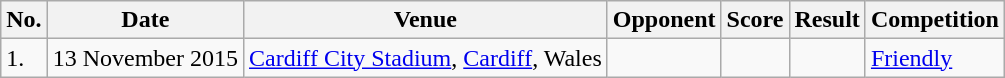<table class="wikitable">
<tr>
<th>No.</th>
<th>Date</th>
<th>Venue</th>
<th>Opponent</th>
<th>Score</th>
<th>Result</th>
<th>Competition</th>
</tr>
<tr>
<td>1.</td>
<td>13 November 2015</td>
<td><a href='#'>Cardiff City Stadium</a>, <a href='#'>Cardiff</a>, Wales</td>
<td></td>
<td></td>
<td></td>
<td><a href='#'>Friendly</a></td>
</tr>
</table>
